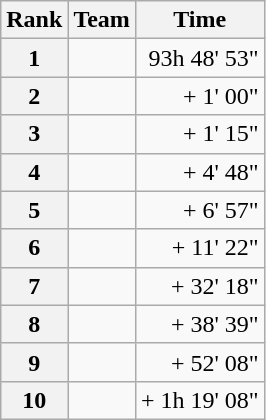<table class="wikitable">
<tr>
<th scope="col">Rank</th>
<th scope="col">Team</th>
<th scope="col">Time</th>
</tr>
<tr>
<th scope="row">1</th>
<td> </td>
<td align="right">93h 48' 53"</td>
</tr>
<tr>
<th scope="row">2</th>
<td> </td>
<td align="right">+ 1' 00"</td>
</tr>
<tr>
<th scope="row">3</th>
<td> </td>
<td align="right">+ 1' 15"</td>
</tr>
<tr>
<th scope="row">4</th>
<td> </td>
<td align="right">+ 4' 48"</td>
</tr>
<tr>
<th scope="row">5</th>
<td> </td>
<td align="right">+ 6' 57"</td>
</tr>
<tr>
<th scope="row">6</th>
<td> </td>
<td align="right">+ 11' 22"</td>
</tr>
<tr>
<th scope="row">7</th>
<td> </td>
<td align="right">+ 32' 18"</td>
</tr>
<tr>
<th scope="row">8</th>
<td> </td>
<td align="right">+ 38' 39"</td>
</tr>
<tr>
<th scope="row">9</th>
<td> </td>
<td align="right">+ 52' 08"</td>
</tr>
<tr>
<th scope="row">10</th>
<td> </td>
<td align="right">+ 1h 19' 08"</td>
</tr>
</table>
